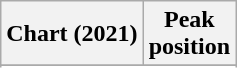<table class="wikitable sortable plainrowheaders" style="text-align:center">
<tr>
<th scope=col>Chart (2021)</th>
<th scope=col>Peak<br>position</th>
</tr>
<tr>
</tr>
<tr>
</tr>
<tr>
</tr>
<tr>
</tr>
<tr>
</tr>
<tr>
</tr>
<tr>
</tr>
<tr>
</tr>
<tr>
</tr>
<tr>
</tr>
</table>
